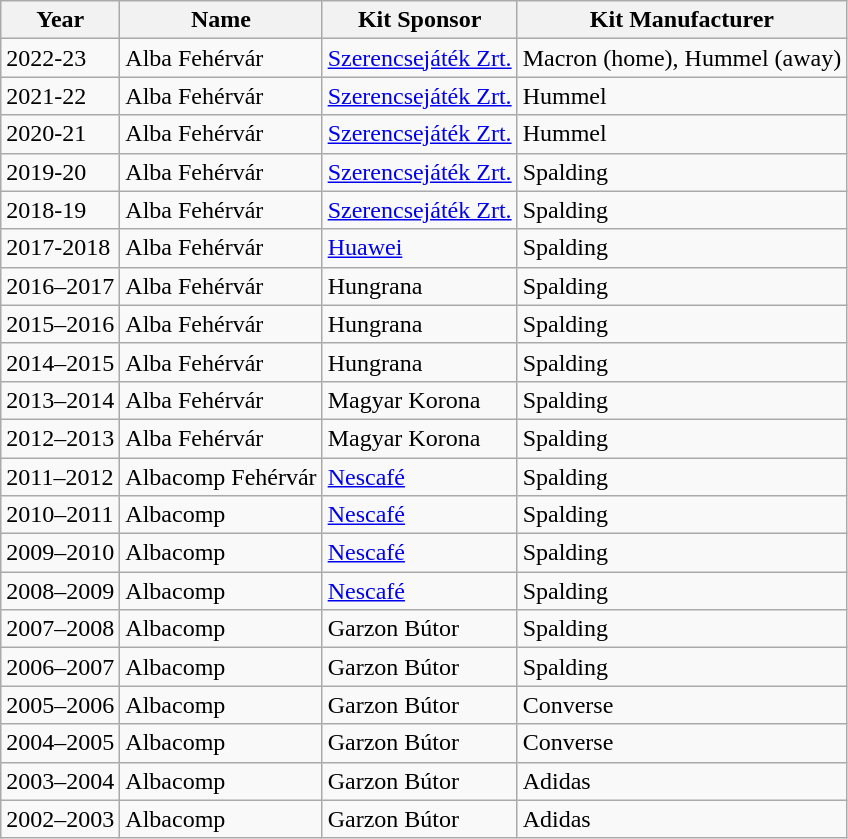<table class="wikitable sortable">
<tr>
<th>Year</th>
<th>Name</th>
<th>Kit Sponsor</th>
<th>Kit Manufacturer</th>
</tr>
<tr>
<td>2022-23</td>
<td>Alba Fehérvár</td>
<td><a href='#'>Szerencsejáték Zrt.</a></td>
<td>Macron (home), Hummel (away)</td>
</tr>
<tr>
<td>2021-22</td>
<td>Alba Fehérvár</td>
<td><a href='#'>Szerencsejáték Zrt.</a></td>
<td>Hummel</td>
</tr>
<tr>
<td>2020-21</td>
<td>Alba Fehérvár</td>
<td><a href='#'>Szerencsejáték Zrt.</a></td>
<td>Hummel</td>
</tr>
<tr>
<td>2019-20</td>
<td>Alba Fehérvár</td>
<td><a href='#'>Szerencsejáték Zrt.</a></td>
<td>Spalding</td>
</tr>
<tr>
<td>2018-19</td>
<td>Alba Fehérvár</td>
<td><a href='#'>Szerencsejáték Zrt.</a></td>
<td>Spalding</td>
</tr>
<tr>
<td>2017-2018</td>
<td>Alba Fehérvár</td>
<td><a href='#'>Huawei</a></td>
<td>Spalding</td>
</tr>
<tr>
<td>2016–2017</td>
<td>Alba Fehérvár</td>
<td>Hungrana</td>
<td>Spalding</td>
</tr>
<tr>
<td>2015–2016</td>
<td>Alba Fehérvár</td>
<td>Hungrana</td>
<td>Spalding</td>
</tr>
<tr>
<td>2014–2015</td>
<td>Alba Fehérvár</td>
<td>Hungrana</td>
<td>Spalding</td>
</tr>
<tr>
<td>2013–2014</td>
<td>Alba Fehérvár</td>
<td>Magyar Korona</td>
<td>Spalding</td>
</tr>
<tr>
<td>2012–2013</td>
<td>Alba Fehérvár</td>
<td>Magyar Korona</td>
<td>Spalding</td>
</tr>
<tr>
<td>2011–2012</td>
<td>Albacomp Fehérvár</td>
<td><a href='#'>Nescafé</a></td>
<td>Spalding</td>
</tr>
<tr>
<td>2010–2011</td>
<td>Albacomp</td>
<td><a href='#'>Nescafé</a></td>
<td>Spalding</td>
</tr>
<tr>
<td>2009–2010</td>
<td>Albacomp</td>
<td><a href='#'>Nescafé</a></td>
<td>Spalding</td>
</tr>
<tr>
<td>2008–2009</td>
<td>Albacomp</td>
<td><a href='#'>Nescafé</a></td>
<td>Spalding</td>
</tr>
<tr>
<td>2007–2008</td>
<td>Albacomp</td>
<td>Garzon Bútor</td>
<td>Spalding</td>
</tr>
<tr>
<td>2006–2007</td>
<td>Albacomp</td>
<td>Garzon Bútor</td>
<td>Spalding</td>
</tr>
<tr>
<td>2005–2006</td>
<td>Albacomp</td>
<td>Garzon Bútor</td>
<td>Converse</td>
</tr>
<tr>
<td>2004–2005</td>
<td>Albacomp</td>
<td>Garzon Bútor</td>
<td>Converse</td>
</tr>
<tr>
<td>2003–2004</td>
<td>Albacomp</td>
<td>Garzon Bútor</td>
<td>Adidas</td>
</tr>
<tr>
<td>2002–2003</td>
<td>Albacomp</td>
<td>Garzon Bútor</td>
<td>Adidas</td>
</tr>
</table>
